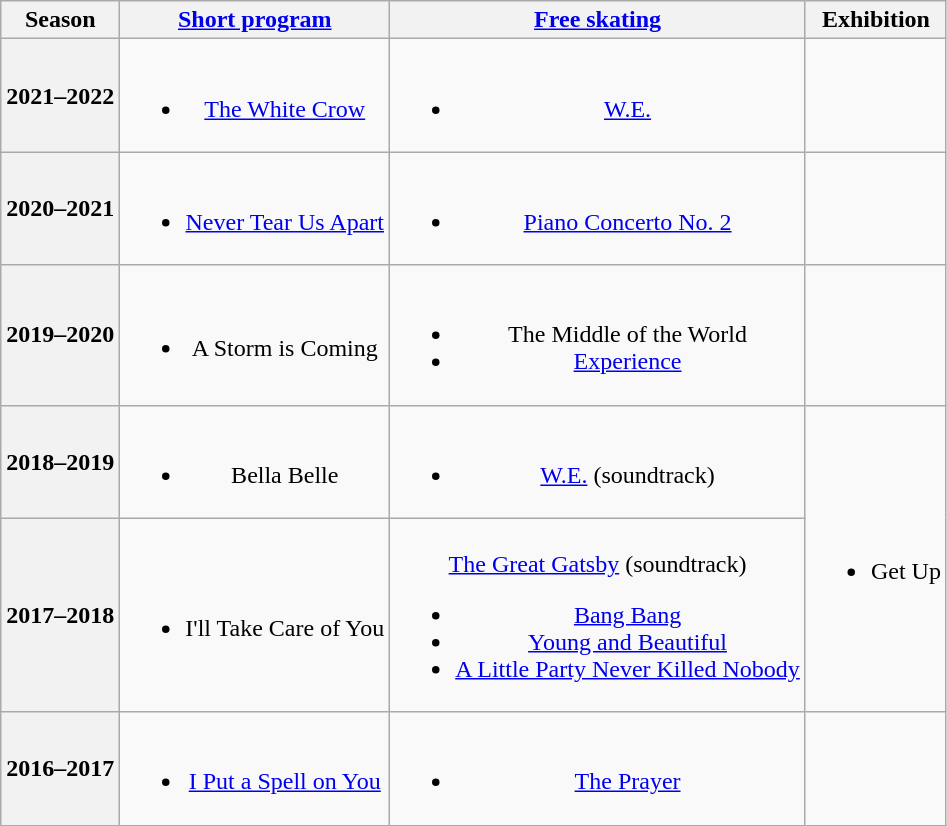<table class="wikitable" style="text-align:center">
<tr>
<th>Season</th>
<th><a href='#'>Short program</a></th>
<th><a href='#'>Free skating</a></th>
<th>Exhibition</th>
</tr>
<tr>
<th>2021–2022 <br> </th>
<td><br><ul><li><a href='#'>The White Crow</a> <br></li></ul></td>
<td><br><ul><li><a href='#'>W.E.</a> <br></li></ul></td>
<td></td>
</tr>
<tr>
<th>2020–2021 <br> </th>
<td><br><ul><li><a href='#'>Never Tear Us Apart</a> <br></li></ul></td>
<td><br><ul><li><a href='#'>Piano Concerto No. 2</a> <br></li></ul></td>
<td></td>
</tr>
<tr>
<th>2019–2020 <br> </th>
<td><br><ul><li>A Storm is Coming <br> </li></ul></td>
<td><br><ul><li>The Middle of the World <br></li><li><a href='#'>Experience</a> <br></li></ul></td>
<td></td>
</tr>
<tr>
<th>2018–2019 <br> </th>
<td><br><ul><li>Bella Belle <br> </li></ul></td>
<td><br><ul><li><a href='#'>W.E.</a> (soundtrack) <br></li></ul></td>
<td rowspan=2><br><ul><li>Get Up <br></li></ul></td>
</tr>
<tr>
<th>2017–2018 <br></th>
<td><br><ul><li>I'll Take Care of You <br> </li></ul></td>
<td><br><a href='#'>The Great Gatsby</a> (soundtrack)<ul><li><a href='#'>Bang Bang</a></li><li><a href='#'>Young and Beautiful</a></li><li><a href='#'>A Little Party Never Killed Nobody</a></li></ul></td>
</tr>
<tr>
<th>2016–2017 <br></th>
<td><br><ul><li><a href='#'>I Put a Spell on You</a> <br></li></ul></td>
<td><br><ul><li><a href='#'>The Prayer</a> <br></li></ul></td>
<td></td>
</tr>
</table>
